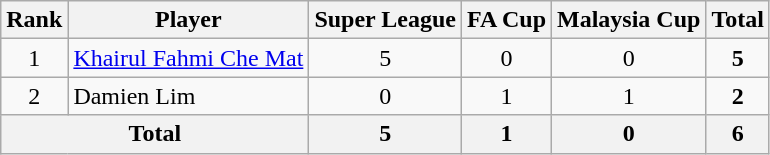<table class="wikitable" style="text-align: center;">
<tr>
<th>Rank</th>
<th>Player</th>
<th>Super League</th>
<th>FA Cup</th>
<th>Malaysia Cup</th>
<th>Total</th>
</tr>
<tr>
<td>1</td>
<td align=left> <a href='#'>Khairul Fahmi Che Mat</a></td>
<td>5</td>
<td>0</td>
<td>0</td>
<td><strong>5</strong></td>
</tr>
<tr>
<td>2</td>
<td align=left> Damien Lim</td>
<td>0</td>
<td>1</td>
<td>1</td>
<td><strong>2</strong></td>
</tr>
<tr>
<th colspan=2>Total</th>
<th>5</th>
<th>1</th>
<th>0</th>
<th>6</th>
</tr>
</table>
